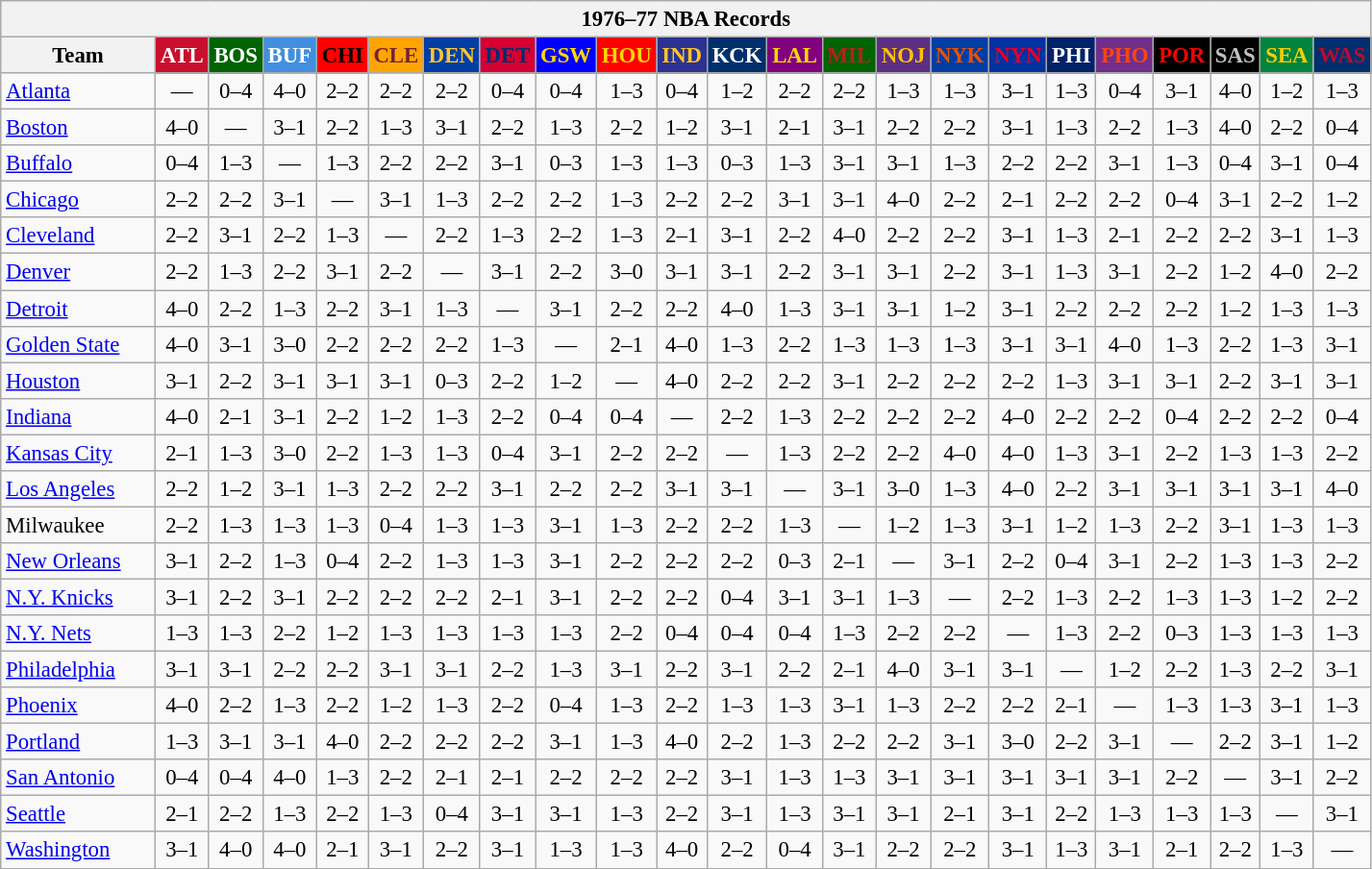<table class="wikitable" style="font-size:95%; text-align:center;">
<tr>
<th colspan=23>1976–77 NBA Records</th>
</tr>
<tr>
<th width=100>Team</th>
<th style="background:#C90F2E;color:#FFFFFF;width=35">ATL</th>
<th style="background:#006400;color:#FFFFFF;width=35">BOS</th>
<th style="background:#428FDF;color:#FFFFFF;width=35">BUF</th>
<th style="background:#FF0000;color:#000000;width=35">CHI</th>
<th style="background:#FFA402;color:#77222F;width=35">CLE</th>
<th style="background:#003EA4;color:#FFC72D;width=35">DEN</th>
<th style="background:#D40032;color:#012D6C;width=35">DET</th>
<th style="background:#0000FF;color:#FFD700;width=35">GSW</th>
<th style="background:#FF0000;color:#FFD700;width=35">HOU</th>
<th style="background:#2C3294;color:#FCC624;width=35">IND</th>
<th style="background:#012F6B;color:#FFFFFF;width=35">KCK</th>
<th style="background:#800080;color:#FFD700;width=35">LAL</th>
<th style="background:#006400;color:#B22222;width=35">MIL</th>
<th style="background:#5C2F83;color:#FCC200;width=35">NOJ</th>
<th style="background:#003EA4;color:#E35208;width=35">NYK</th>
<th style="background:#0032A1;color:#E5002B;width=35">NYN</th>
<th style="background:#012268;color:#FFFFFF;width=35">PHI</th>
<th style="background:#702F8B;color:#FA4417;width=35">PHO</th>
<th style="background:#000000;color:#FF0000;width=35">POR</th>
<th style="background:#000000;color:#C0C0C0;width=35">SAS</th>
<th style="background:#00843D;color:#FFCD01;width=35">SEA</th>
<th style="background:#012F6D;color:#BA0C2F;width=35">WAS</th>
</tr>
<tr>
<td style="text-align:left;"><a href='#'>Atlanta</a></td>
<td>—</td>
<td>0–4</td>
<td>4–0</td>
<td>2–2</td>
<td>2–2</td>
<td>2–2</td>
<td>0–4</td>
<td>0–4</td>
<td>1–3</td>
<td>0–4</td>
<td>1–2</td>
<td>2–2</td>
<td>2–2</td>
<td>1–3</td>
<td>1–3</td>
<td>3–1</td>
<td>1–3</td>
<td>0–4</td>
<td>3–1</td>
<td>4–0</td>
<td>1–2</td>
<td>1–3</td>
</tr>
<tr>
<td style="text-align:left;"><a href='#'>Boston</a></td>
<td>4–0</td>
<td>—</td>
<td>3–1</td>
<td>2–2</td>
<td>1–3</td>
<td>3–1</td>
<td>2–2</td>
<td>1–3</td>
<td>2–2</td>
<td>1–2</td>
<td>3–1</td>
<td>2–1</td>
<td>3–1</td>
<td>2–2</td>
<td>2–2</td>
<td>3–1</td>
<td>1–3</td>
<td>2–2</td>
<td>1–3</td>
<td>4–0</td>
<td>2–2</td>
<td>0–4</td>
</tr>
<tr>
<td style="text-align:left;"><a href='#'>Buffalo</a></td>
<td>0–4</td>
<td>1–3</td>
<td>—</td>
<td>1–3</td>
<td>2–2</td>
<td>2–2</td>
<td>3–1</td>
<td>0–3</td>
<td>1–3</td>
<td>1–3</td>
<td>0–3</td>
<td>1–3</td>
<td>3–1</td>
<td>3–1</td>
<td>1–3</td>
<td>2–2</td>
<td>2–2</td>
<td>3–1</td>
<td>1–3</td>
<td>0–4</td>
<td>3–1</td>
<td>0–4</td>
</tr>
<tr>
<td style="text-align:left;"><a href='#'>Chicago</a></td>
<td>2–2</td>
<td>2–2</td>
<td>3–1</td>
<td>—</td>
<td>3–1</td>
<td>1–3</td>
<td>2–2</td>
<td>2–2</td>
<td>1–3</td>
<td>2–2</td>
<td>2–2</td>
<td>3–1</td>
<td>3–1</td>
<td>4–0</td>
<td>2–2</td>
<td>2–1</td>
<td>2–2</td>
<td>2–2</td>
<td>0–4</td>
<td>3–1</td>
<td>2–2</td>
<td>1–2</td>
</tr>
<tr>
<td style="text-align:left;"><a href='#'>Cleveland</a></td>
<td>2–2</td>
<td>3–1</td>
<td>2–2</td>
<td>1–3</td>
<td>—</td>
<td>2–2</td>
<td>1–3</td>
<td>2–2</td>
<td>1–3</td>
<td>2–1</td>
<td>3–1</td>
<td>2–2</td>
<td>4–0</td>
<td>2–2</td>
<td>2–2</td>
<td>3–1</td>
<td>1–3</td>
<td>2–1</td>
<td>2–2</td>
<td>2–2</td>
<td>3–1</td>
<td>1–3</td>
</tr>
<tr>
<td style="text-align:left;"><a href='#'>Denver</a></td>
<td>2–2</td>
<td>1–3</td>
<td>2–2</td>
<td>3–1</td>
<td>2–2</td>
<td>—</td>
<td>3–1</td>
<td>2–2</td>
<td>3–0</td>
<td>3–1</td>
<td>3–1</td>
<td>2–2</td>
<td>3–1</td>
<td>3–1</td>
<td>2–2</td>
<td>3–1</td>
<td>1–3</td>
<td>3–1</td>
<td>2–2</td>
<td>1–2</td>
<td>4–0</td>
<td>2–2</td>
</tr>
<tr>
<td style="text-align:left;"><a href='#'>Detroit</a></td>
<td>4–0</td>
<td>2–2</td>
<td>1–3</td>
<td>2–2</td>
<td>3–1</td>
<td>1–3</td>
<td>—</td>
<td>3–1</td>
<td>2–2</td>
<td>2–2</td>
<td>4–0</td>
<td>1–3</td>
<td>3–1</td>
<td>3–1</td>
<td>1–2</td>
<td>3–1</td>
<td>2–2</td>
<td>2–2</td>
<td>2–2</td>
<td>1–2</td>
<td>1–3</td>
<td>1–3</td>
</tr>
<tr>
<td style="text-align:left;"><a href='#'>Golden State</a></td>
<td>4–0</td>
<td>3–1</td>
<td>3–0</td>
<td>2–2</td>
<td>2–2</td>
<td>2–2</td>
<td>1–3</td>
<td>—</td>
<td>2–1</td>
<td>4–0</td>
<td>1–3</td>
<td>2–2</td>
<td>1–3</td>
<td>1–3</td>
<td>1–3</td>
<td>3–1</td>
<td>3–1</td>
<td>4–0</td>
<td>1–3</td>
<td>2–2</td>
<td>1–3</td>
<td>3–1</td>
</tr>
<tr>
<td style="text-align:left;"><a href='#'>Houston</a></td>
<td>3–1</td>
<td>2–2</td>
<td>3–1</td>
<td>3–1</td>
<td>3–1</td>
<td>0–3</td>
<td>2–2</td>
<td>1–2</td>
<td>—</td>
<td>4–0</td>
<td>2–2</td>
<td>2–2</td>
<td>3–1</td>
<td>2–2</td>
<td>2–2</td>
<td>2–2</td>
<td>1–3</td>
<td>3–1</td>
<td>3–1</td>
<td>2–2</td>
<td>3–1</td>
<td>3–1</td>
</tr>
<tr>
<td style="text-align:left;"><a href='#'>Indiana</a></td>
<td>4–0</td>
<td>2–1</td>
<td>3–1</td>
<td>2–2</td>
<td>1–2</td>
<td>1–3</td>
<td>2–2</td>
<td>0–4</td>
<td>0–4</td>
<td>—</td>
<td>2–2</td>
<td>1–3</td>
<td>2–2</td>
<td>2–2</td>
<td>2–2</td>
<td>4–0</td>
<td>2–2</td>
<td>2–2</td>
<td>0–4</td>
<td>2–2</td>
<td>2–2</td>
<td>0–4</td>
</tr>
<tr>
<td style="text-align:left;"><a href='#'>Kansas City</a></td>
<td>2–1</td>
<td>1–3</td>
<td>3–0</td>
<td>2–2</td>
<td>1–3</td>
<td>1–3</td>
<td>0–4</td>
<td>3–1</td>
<td>2–2</td>
<td>2–2</td>
<td>—</td>
<td>1–3</td>
<td>2–2</td>
<td>2–2</td>
<td>4–0</td>
<td>4–0</td>
<td>1–3</td>
<td>3–1</td>
<td>2–2</td>
<td>1–3</td>
<td>1–3</td>
<td>2–2</td>
</tr>
<tr>
<td style="text-align:left;"><a href='#'>Los Angeles</a></td>
<td>2–2</td>
<td>1–2</td>
<td>3–1</td>
<td>1–3</td>
<td>2–2</td>
<td>2–2</td>
<td>3–1</td>
<td>2–2</td>
<td>2–2</td>
<td>3–1</td>
<td>3–1</td>
<td>—</td>
<td>3–1</td>
<td>3–0</td>
<td>1–3</td>
<td>4–0</td>
<td>2–2</td>
<td>3–1</td>
<td>3–1</td>
<td>3–1</td>
<td>3–1</td>
<td>4–0</td>
</tr>
<tr>
<td style="text-align:left;">Milwaukee</td>
<td>2–2</td>
<td>1–3</td>
<td>1–3</td>
<td>1–3</td>
<td>0–4</td>
<td>1–3</td>
<td>1–3</td>
<td>3–1</td>
<td>1–3</td>
<td>2–2</td>
<td>2–2</td>
<td>1–3</td>
<td>—</td>
<td>1–2</td>
<td>1–3</td>
<td>3–1</td>
<td>1–2</td>
<td>1–3</td>
<td>2–2</td>
<td>3–1</td>
<td>1–3</td>
<td>1–3</td>
</tr>
<tr>
<td style="text-align:left;"><a href='#'>New Orleans</a></td>
<td>3–1</td>
<td>2–2</td>
<td>1–3</td>
<td>0–4</td>
<td>2–2</td>
<td>1–3</td>
<td>1–3</td>
<td>3–1</td>
<td>2–2</td>
<td>2–2</td>
<td>2–2</td>
<td>0–3</td>
<td>2–1</td>
<td>—</td>
<td>3–1</td>
<td>2–2</td>
<td>0–4</td>
<td>3–1</td>
<td>2–2</td>
<td>1–3</td>
<td>1–3</td>
<td>2–2</td>
</tr>
<tr>
<td style="text-align:left;"><a href='#'>N.Y. Knicks</a></td>
<td>3–1</td>
<td>2–2</td>
<td>3–1</td>
<td>2–2</td>
<td>2–2</td>
<td>2–2</td>
<td>2–1</td>
<td>3–1</td>
<td>2–2</td>
<td>2–2</td>
<td>0–4</td>
<td>3–1</td>
<td>3–1</td>
<td>1–3</td>
<td>—</td>
<td>2–2</td>
<td>1–3</td>
<td>2–2</td>
<td>1–3</td>
<td>1–3</td>
<td>1–2</td>
<td>2–2</td>
</tr>
<tr>
<td style="text-align:left;"><a href='#'>N.Y. Nets</a></td>
<td>1–3</td>
<td>1–3</td>
<td>2–2</td>
<td>1–2</td>
<td>1–3</td>
<td>1–3</td>
<td>1–3</td>
<td>1–3</td>
<td>2–2</td>
<td>0–4</td>
<td>0–4</td>
<td>0–4</td>
<td>1–3</td>
<td>2–2</td>
<td>2–2</td>
<td>—</td>
<td>1–3</td>
<td>2–2</td>
<td>0–3</td>
<td>1–3</td>
<td>1–3</td>
<td>1–3</td>
</tr>
<tr>
<td style="text-align:left;"><a href='#'>Philadelphia</a></td>
<td>3–1</td>
<td>3–1</td>
<td>2–2</td>
<td>2–2</td>
<td>3–1</td>
<td>3–1</td>
<td>2–2</td>
<td>1–3</td>
<td>3–1</td>
<td>2–2</td>
<td>3–1</td>
<td>2–2</td>
<td>2–1</td>
<td>4–0</td>
<td>3–1</td>
<td>3–1</td>
<td>—</td>
<td>1–2</td>
<td>2–2</td>
<td>1–3</td>
<td>2–2</td>
<td>3–1</td>
</tr>
<tr>
<td style="text-align:left;"><a href='#'>Phoenix</a></td>
<td>4–0</td>
<td>2–2</td>
<td>1–3</td>
<td>2–2</td>
<td>1–2</td>
<td>1–3</td>
<td>2–2</td>
<td>0–4</td>
<td>1–3</td>
<td>2–2</td>
<td>1–3</td>
<td>1–3</td>
<td>3–1</td>
<td>1–3</td>
<td>2–2</td>
<td>2–2</td>
<td>2–1</td>
<td>—</td>
<td>1–3</td>
<td>1–3</td>
<td>3–1</td>
<td>1–3</td>
</tr>
<tr>
<td style="text-align:left;"><a href='#'>Portland</a></td>
<td>1–3</td>
<td>3–1</td>
<td>3–1</td>
<td>4–0</td>
<td>2–2</td>
<td>2–2</td>
<td>2–2</td>
<td>3–1</td>
<td>1–3</td>
<td>4–0</td>
<td>2–2</td>
<td>1–3</td>
<td>2–2</td>
<td>2–2</td>
<td>3–1</td>
<td>3–0</td>
<td>2–2</td>
<td>3–1</td>
<td>—</td>
<td>2–2</td>
<td>3–1</td>
<td>1–2</td>
</tr>
<tr>
<td style="text-align:left;"><a href='#'>San Antonio</a></td>
<td>0–4</td>
<td>0–4</td>
<td>4–0</td>
<td>1–3</td>
<td>2–2</td>
<td>2–1</td>
<td>2–1</td>
<td>2–2</td>
<td>2–2</td>
<td>2–2</td>
<td>3–1</td>
<td>1–3</td>
<td>1–3</td>
<td>3–1</td>
<td>3–1</td>
<td>3–1</td>
<td>3–1</td>
<td>3–1</td>
<td>2–2</td>
<td>—</td>
<td>3–1</td>
<td>2–2</td>
</tr>
<tr>
<td style="text-align:left;"><a href='#'>Seattle</a></td>
<td>2–1</td>
<td>2–2</td>
<td>1–3</td>
<td>2–2</td>
<td>1–3</td>
<td>0–4</td>
<td>3–1</td>
<td>3–1</td>
<td>1–3</td>
<td>2–2</td>
<td>3–1</td>
<td>1–3</td>
<td>3–1</td>
<td>3–1</td>
<td>2–1</td>
<td>3–1</td>
<td>2–2</td>
<td>1–3</td>
<td>1–3</td>
<td>1–3</td>
<td>—</td>
<td>3–1</td>
</tr>
<tr>
<td style="text-align:left;"><a href='#'>Washington</a></td>
<td>3–1</td>
<td>4–0</td>
<td>4–0</td>
<td>2–1</td>
<td>3–1</td>
<td>2–2</td>
<td>3–1</td>
<td>1–3</td>
<td>1–3</td>
<td>4–0</td>
<td>2–2</td>
<td>0–4</td>
<td>3–1</td>
<td>2–2</td>
<td>2–2</td>
<td>3–1</td>
<td>1–3</td>
<td>3–1</td>
<td>2–1</td>
<td>2–2</td>
<td>1–3</td>
<td>—</td>
</tr>
</table>
